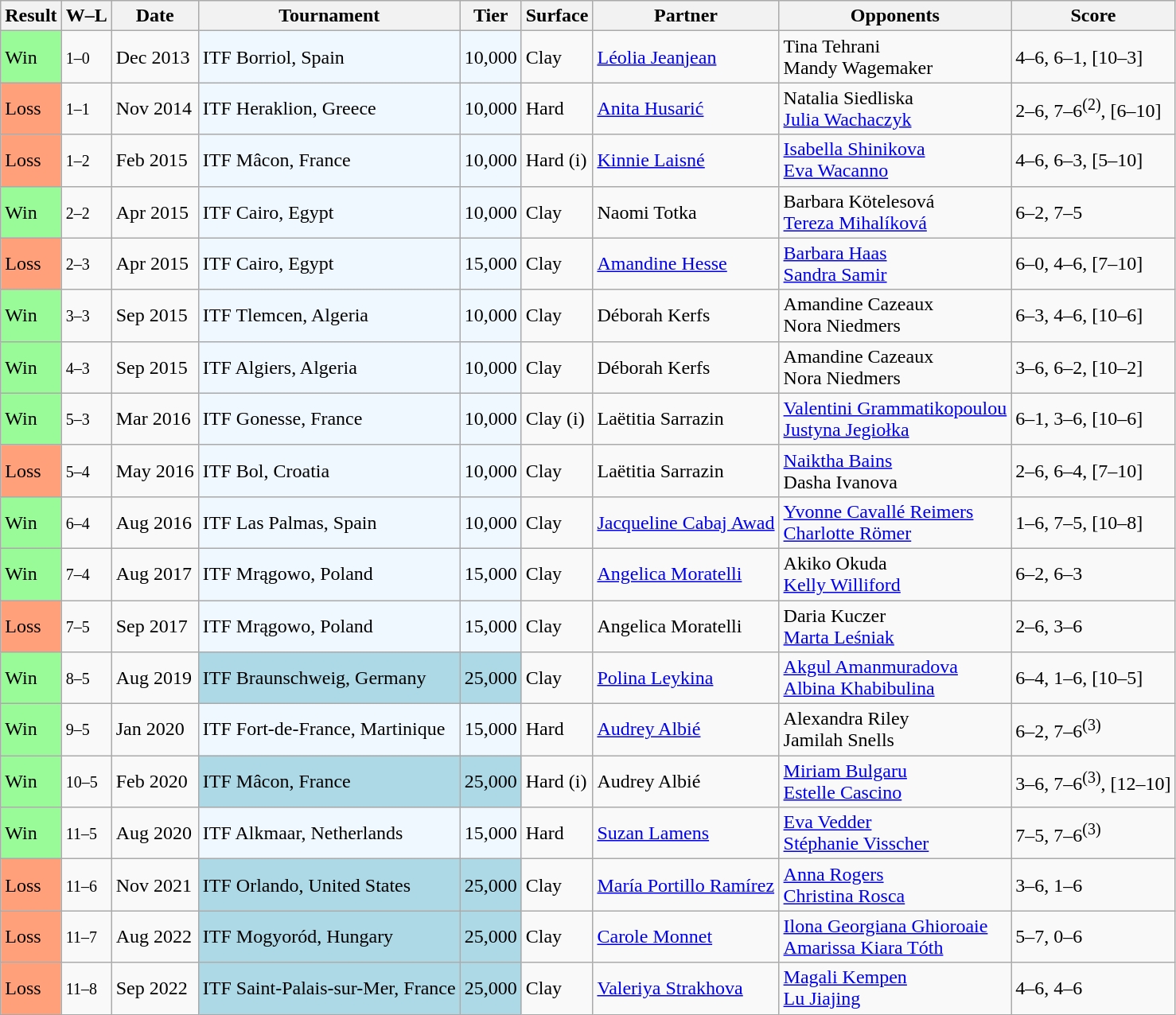<table class="sortable wikitable">
<tr>
<th>Result</th>
<th class="unsortable">W–L</th>
<th>Date</th>
<th>Tournament</th>
<th>Tier</th>
<th>Surface</th>
<th>Partner</th>
<th>Opponents</th>
<th class="unsortable">Score</th>
</tr>
<tr>
<td style="background:#98fb98;">Win</td>
<td><small>1–0</small></td>
<td>Dec 2013</td>
<td style="background:#f0f8ff;">ITF Borriol, Spain</td>
<td style="background:#f0f8ff;">10,000</td>
<td>Clay</td>
<td> <a href='#'>Léolia Jeanjean</a></td>
<td> Tina Tehrani <br>  Mandy Wagemaker</td>
<td>4–6, 6–1, [10–3]</td>
</tr>
<tr>
<td style="background:#ffa07a;">Loss</td>
<td><small>1–1</small></td>
<td>Nov 2014</td>
<td style="background:#f0f8ff;">ITF Heraklion, Greece</td>
<td style="background:#f0f8ff;">10,000</td>
<td>Hard</td>
<td> <a href='#'>Anita Husarić</a></td>
<td> Natalia Siedliska <br>  <a href='#'>Julia Wachaczyk</a></td>
<td>2–6, 7–6<sup>(2)</sup>, [6–10]</td>
</tr>
<tr>
<td bgcolor="FFA07A">Loss</td>
<td><small>1–2</small></td>
<td>Feb 2015</td>
<td style="background:#f0f8ff;">ITF Mâcon, France</td>
<td style="background:#f0f8ff;">10,000</td>
<td>Hard (i)</td>
<td> <a href='#'>Kinnie Laisné</a></td>
<td> <a href='#'>Isabella Shinikova</a> <br>  <a href='#'>Eva Wacanno</a></td>
<td>4–6, 6–3, [5–10]</td>
</tr>
<tr>
<td style="background:#98fb98;">Win</td>
<td><small>2–2</small></td>
<td>Apr 2015</td>
<td style="background:#f0f8ff;">ITF Cairo, Egypt</td>
<td style="background:#f0f8ff;">10,000</td>
<td>Clay</td>
<td> Naomi Totka</td>
<td> Barbara Kötelesová <br>  <a href='#'>Tereza Mihalíková</a></td>
<td>6–2, 7–5</td>
</tr>
<tr>
<td style="background:#ffa07a;">Loss</td>
<td><small>2–3</small></td>
<td>Apr 2015</td>
<td style="background:#f0f8ff;">ITF Cairo, Egypt</td>
<td style="background:#f0f8ff;">15,000</td>
<td>Clay</td>
<td> <a href='#'>Amandine Hesse</a></td>
<td> <a href='#'>Barbara Haas</a> <br>  <a href='#'>Sandra Samir</a></td>
<td>6–0, 4–6, [7–10]</td>
</tr>
<tr>
<td style="background:#98fb98;">Win</td>
<td><small>3–3</small></td>
<td>Sep 2015</td>
<td style="background:#f0f8ff;">ITF Tlemcen, Algeria</td>
<td style="background:#f0f8ff;">10,000</td>
<td>Clay</td>
<td> Déborah Kerfs</td>
<td> Amandine Cazeaux <br>  Nora Niedmers</td>
<td>6–3, 4–6, [10–6]</td>
</tr>
<tr>
<td style="background:#98fb98;">Win</td>
<td><small>4–3</small></td>
<td>Sep 2015</td>
<td style="background:#f0f8ff;">ITF Algiers, Algeria</td>
<td style="background:#f0f8ff;">10,000</td>
<td>Clay</td>
<td> Déborah Kerfs</td>
<td> Amandine Cazeaux <br>  Nora Niedmers</td>
<td>3–6, 6–2, [10–2]</td>
</tr>
<tr>
<td style="background:#98fb98;">Win</td>
<td><small>5–3</small></td>
<td>Mar 2016</td>
<td style="background:#f0f8ff;">ITF Gonesse, France</td>
<td style="background:#f0f8ff;">10,000</td>
<td>Clay (i)</td>
<td> Laëtitia Sarrazin</td>
<td> <a href='#'>Valentini Grammatikopoulou</a> <br>  <a href='#'>Justyna Jegiołka</a></td>
<td>6–1, 3–6, [10–6]</td>
</tr>
<tr>
<td style="background:#ffa07a;">Loss</td>
<td><small>5–4</small></td>
<td>May 2016</td>
<td style="background:#f0f8ff;">ITF Bol, Croatia</td>
<td style="background:#f0f8ff;">10,000</td>
<td>Clay</td>
<td> Laëtitia Sarrazin</td>
<td> <a href='#'>Naiktha Bains</a> <br>  Dasha Ivanova</td>
<td>2–6, 6–4, [7–10]</td>
</tr>
<tr>
<td style="background:#98fb98;">Win</td>
<td><small>6–4</small></td>
<td>Aug 2016</td>
<td style="background:#f0f8ff;">ITF Las Palmas, Spain</td>
<td style="background:#f0f8ff;">10,000</td>
<td>Clay</td>
<td> <a href='#'>Jacqueline Cabaj Awad</a></td>
<td> <a href='#'>Yvonne Cavallé Reimers</a> <br>  <a href='#'>Charlotte Römer</a></td>
<td>1–6, 7–5, [10–8]</td>
</tr>
<tr>
<td style="background:#98fb98;">Win</td>
<td><small>7–4</small></td>
<td>Aug 2017</td>
<td style="background:#f0f8ff;">ITF Mrągowo, Poland</td>
<td style="background:#f0f8ff;">15,000</td>
<td>Clay</td>
<td> <a href='#'>Angelica Moratelli</a></td>
<td> Akiko Okuda <br>  <a href='#'>Kelly Williford</a></td>
<td>6–2, 6–3</td>
</tr>
<tr>
<td style="background:#ffa07a;">Loss</td>
<td><small>7–5</small></td>
<td>Sep 2017</td>
<td style="background:#f0f8ff;">ITF Mrągowo, Poland</td>
<td style="background:#f0f8ff;">15,000</td>
<td>Clay</td>
<td> Angelica Moratelli</td>
<td> Daria Kuczer <br>  <a href='#'>Marta Leśniak</a></td>
<td>2–6, 3–6</td>
</tr>
<tr>
<td style="background:#98fb98;">Win</td>
<td><small>8–5</small></td>
<td>Aug 2019</td>
<td style="background:lightblue;">ITF Braunschweig, Germany</td>
<td style="background:lightblue;">25,000</td>
<td>Clay</td>
<td> <a href='#'>Polina Leykina</a></td>
<td> <a href='#'>Akgul Amanmuradova</a> <br>  <a href='#'>Albina Khabibulina</a></td>
<td>6–4, 1–6, [10–5]</td>
</tr>
<tr>
<td style="background:#98fb98;">Win</td>
<td><small>9–5</small></td>
<td>Jan 2020</td>
<td style="background:#f0f8ff;">ITF Fort-de-France, Martinique</td>
<td style="background:#f0f8ff;">15,000</td>
<td>Hard</td>
<td> <a href='#'>Audrey Albié</a></td>
<td> Alexandra Riley <br>  Jamilah Snells</td>
<td>6–2, 7–6<sup>(3)</sup></td>
</tr>
<tr>
<td style="background:#98fb98;">Win</td>
<td><small>10–5</small></td>
<td>Feb 2020</td>
<td style="background:lightblue;">ITF Mâcon, France</td>
<td style="background:lightblue;">25,000</td>
<td>Hard (i)</td>
<td> Audrey Albié</td>
<td> <a href='#'>Miriam Bulgaru</a> <br>  <a href='#'>Estelle Cascino</a></td>
<td>3–6, 7–6<sup>(3)</sup>, [12–10]</td>
</tr>
<tr>
<td style="background:#98fb98;">Win</td>
<td><small>11–5</small></td>
<td>Aug 2020</td>
<td style="background:#f0f8ff;">ITF Alkmaar, Netherlands</td>
<td style="background:#f0f8ff;">15,000</td>
<td>Hard</td>
<td> <a href='#'>Suzan Lamens</a></td>
<td> <a href='#'>Eva Vedder</a> <br>  <a href='#'>Stéphanie Visscher</a></td>
<td>7–5, 7–6<sup>(3)</sup></td>
</tr>
<tr>
<td style="background:#ffa07a;">Loss</td>
<td><small>11–6</small></td>
<td>Nov 2021</td>
<td style="background:lightblue;">ITF Orlando, United States</td>
<td style="background:lightblue;">25,000</td>
<td>Clay</td>
<td> <a href='#'>María Portillo Ramírez</a></td>
<td> <a href='#'>Anna Rogers</a> <br>  <a href='#'>Christina Rosca</a></td>
<td>3–6, 1–6</td>
</tr>
<tr>
<td style="background:#ffa07a;">Loss</td>
<td><small>11–7</small></td>
<td>Aug 2022</td>
<td style="background:lightblue;">ITF Mogyoród, Hungary</td>
<td style="background:lightblue;">25,000</td>
<td>Clay</td>
<td> <a href='#'>Carole Monnet</a></td>
<td> <a href='#'>Ilona Georgiana Ghioroaie</a> <br>  <a href='#'>Amarissa Kiara Tóth</a></td>
<td>5–7, 0–6</td>
</tr>
<tr>
<td style="background:#ffa07a;">Loss</td>
<td><small>11–8</small></td>
<td>Sep 2022</td>
<td style="background:lightblue;">ITF Saint-Palais-sur-Mer, France</td>
<td style="background:lightblue;">25,000</td>
<td>Clay</td>
<td> <a href='#'>Valeriya Strakhova</a></td>
<td> <a href='#'>Magali Kempen</a> <br>  <a href='#'>Lu Jiajing</a></td>
<td>4–6, 4–6</td>
</tr>
</table>
